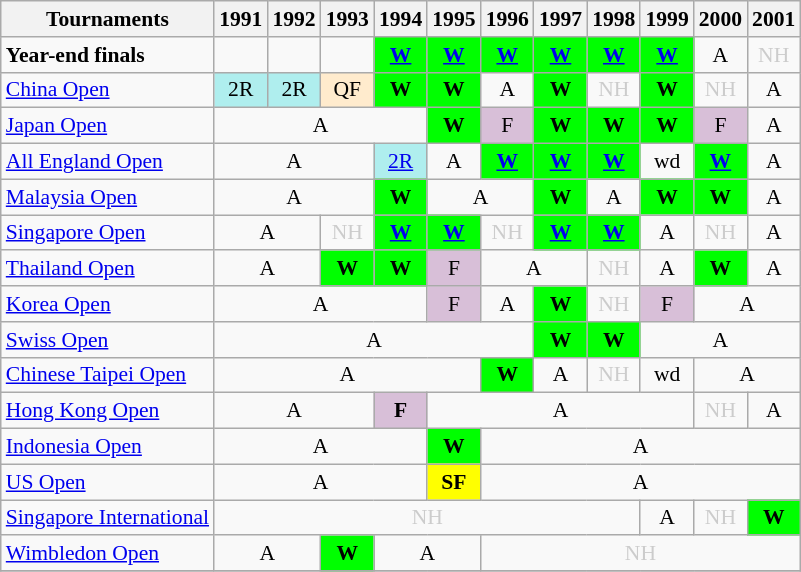<table class="wikitable" style="font-size: 90%; text-align:center">
<tr>
<th>Tournaments</th>
<th>1991</th>
<th>1992</th>
<th>1993</th>
<th>1994</th>
<th>1995</th>
<th>1996</th>
<th>1997</th>
<th>1998</th>
<th>1999</th>
<th>2000</th>
<th>2001</th>
</tr>
<tr>
<td align=left><strong>Year-end finals</strong></td>
<td></td>
<td></td>
<td></td>
<td bgcolor=00FF00><a href='#'><strong>W</strong></a></td>
<td bgcolor=00FF00><a href='#'><strong>W</strong></a></td>
<td bgcolor=00FF00><a href='#'><strong>W</strong></a></td>
<td bgcolor=00FF00><a href='#'><strong>W</strong></a></td>
<td bgcolor=00FF00><a href='#'><strong>W</strong></a></td>
<td bgcolor=00FF00><a href='#'><strong>W</strong></a></td>
<td>A</td>
<td style=color:#ccc>NH</td>
</tr>
<tr>
<td align=left><a href='#'>China Open</a></td>
<td bgcolor=AFEEEE>2R</td>
<td bgcolor=AFEEEE>2R</td>
<td bgcolor=FFEBCD>QF</td>
<td bgcolor=00FF00><strong>W</strong></td>
<td bgcolor=00FF00><strong>W</strong></td>
<td>A</td>
<td bgcolor=00FF00><strong>W</strong></td>
<td style=color:#ccc>NH</td>
<td bgcolor=00FF00><strong>W</strong></td>
<td style=color:#ccc>NH</td>
<td>A</td>
</tr>
<tr>
<td align=left><a href='#'>Japan Open</a></td>
<td colspan="4">A</td>
<td bgcolor=00FF00><strong>W</strong></td>
<td bgcolor=D8BFD8>F</td>
<td bgcolor=00FF00><strong>W</strong></td>
<td bgcolor=00FF00><strong>W</strong></td>
<td bgcolor=00FF00><strong>W</strong></td>
<td bgcolor=D8BFD8>F</td>
<td>A</td>
</tr>
<tr>
<td align=left><a href='#'>All England Open</a></td>
<td colspan="3">A</td>
<td bgcolor=AFEEEE><a href='#'>2R</a></td>
<td>A</td>
<td bgcolor=00FF00><a href='#'><strong>W</strong></a></td>
<td bgcolor=00FF00><a href='#'><strong>W</strong></a></td>
<td bgcolor=00FF00><a href='#'><strong>W</strong></a></td>
<td>wd</td>
<td bgcolor=00FF00><a href='#'><strong>W</strong></a></td>
<td>A</td>
</tr>
<tr>
<td align=left><a href='#'>Malaysia Open</a></td>
<td colspan="3">A</td>
<td bgcolor=00FF00><strong>W</strong></td>
<td colspan="2">A</td>
<td bgcolor=00FF00><strong>W</strong></td>
<td>A</td>
<td bgcolor=00FF00><strong>W</strong></td>
<td bgcolor=00FF00><strong>W</strong></td>
<td>A</td>
</tr>
<tr>
<td align=left><a href='#'>Singapore Open</a></td>
<td colspan="2">A</td>
<td style=color:#ccc>NH</td>
<td bgcolor=00FF00><a href='#'><strong>W</strong></a></td>
<td bgcolor=00FF00><a href='#'><strong>W</strong></a></td>
<td style=color:#ccc>NH</td>
<td bgcolor=00FF00><a href='#'><strong>W</strong></a></td>
<td bgcolor=00FF00><a href='#'><strong>W</strong></a></td>
<td>A</td>
<td style=color:#ccc>NH</td>
<td>A</td>
</tr>
<tr>
<td align=left><a href='#'>Thailand Open</a></td>
<td colspan="2">A</td>
<td bgcolor=00FF00><strong>W</strong></td>
<td bgcolor=00FF00><strong>W</strong></td>
<td bgcolor=D8BFD8>F</td>
<td colspan="2">A</td>
<td style=color:#ccc>NH</td>
<td>A</td>
<td bgcolor=00FF00><strong>W</strong></td>
<td>A</td>
</tr>
<tr>
<td align=left><a href='#'>Korea Open</a></td>
<td colspan="4">A</td>
<td bgcolor=D8BFD8>F</td>
<td>A</td>
<td bgcolor=00FF00><strong>W</strong></td>
<td style=color:#ccc>NH</td>
<td bgcolor=D8BFD8>F</td>
<td colspan="2">A</td>
</tr>
<tr>
<td align=left><a href='#'>Swiss Open</a></td>
<td colspan="6">A</td>
<td bgcolor=00FF00><strong>W</strong></td>
<td bgcolor=00FF00><strong>W</strong></td>
<td colspan="3">A</td>
</tr>
<tr>
<td align=left><a href='#'>Chinese Taipei Open</a></td>
<td colspan="5">A</td>
<td bgcolor=00FF00><strong>W</strong></td>
<td>A</td>
<td style=color:#ccc>NH</td>
<td>wd</td>
<td colspan="2">A</td>
</tr>
<tr>
<td align=left><a href='#'>Hong Kong Open</a></td>
<td colspan="3">A</td>
<td bgcolor=D8BFD8><strong>F</strong></td>
<td colspan="5">A</td>
<td style=color:#ccc>NH</td>
<td>A</td>
</tr>
<tr>
<td align=left><a href='#'>Indonesia Open</a></td>
<td colspan="4">A</td>
<td bgcolor=00FF00><strong>W</strong></td>
<td colspan="6">A</td>
</tr>
<tr>
<td align=left><a href='#'>US Open</a></td>
<td colspan="4">A</td>
<td bgcolor=FFFF00><strong>SF</strong></td>
<td colspan="6">A</td>
</tr>
<tr>
<td align=left><a href='#'>Singapore International</a></td>
<td colspan="8" style=color:#ccc>NH</td>
<td>A</td>
<td style=color:#ccc>NH</td>
<td bgcolor=00FF00><strong>W</strong></td>
</tr>
<tr>
<td align=left><a href='#'>Wimbledon Open</a></td>
<td colspan="2">A</td>
<td bgcolor=00FF00><strong>W</strong></td>
<td colspan="2">A</td>
<td colspan="6" style=color:#ccc>NH</td>
</tr>
<tr>
</tr>
</table>
